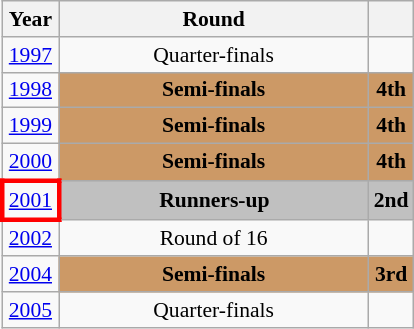<table class="wikitable" style="text-align: center; font-size:90%">
<tr>
<th>Year</th>
<th style="width:200px">Round</th>
<th></th>
</tr>
<tr>
<td><a href='#'>1997</a></td>
<td>Quarter-finals</td>
<td></td>
</tr>
<tr>
<td><a href='#'>1998</a></td>
<td bgcolor="cc9966"><strong>Semi-finals</strong></td>
<td bgcolor="cc9966"><strong>4th</strong></td>
</tr>
<tr>
<td><a href='#'>1999</a></td>
<td bgcolor="cc9966"><strong>Semi-finals</strong></td>
<td bgcolor="cc9966"><strong>4th</strong></td>
</tr>
<tr>
<td><a href='#'>2000</a></td>
<td bgcolor="cc9966"><strong>Semi-finals</strong></td>
<td bgcolor="cc9966"><strong>4th</strong></td>
</tr>
<tr>
<td style="border: 3px solid red"><a href='#'>2001</a></td>
<td bgcolor=Silver><strong>Runners-up</strong></td>
<td bgcolor=Silver><strong>2nd</strong></td>
</tr>
<tr>
<td><a href='#'>2002</a></td>
<td>Round of 16</td>
<td></td>
</tr>
<tr>
<td><a href='#'>2004</a></td>
<td bgcolor="cc9966"><strong>Semi-finals</strong></td>
<td bgcolor="cc9966"><strong>3rd</strong></td>
</tr>
<tr>
<td><a href='#'>2005</a></td>
<td>Quarter-finals</td>
<td></td>
</tr>
</table>
